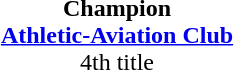<table cellspacing=0 width=100%>
<tr>
<td align=center></td>
</tr>
<tr>
<td align=center></td>
</tr>
<tr>
<td align=center><strong>Champion<br><a href='#'>Athletic-Aviation Club</a></strong><br>4th title</td>
</tr>
</table>
